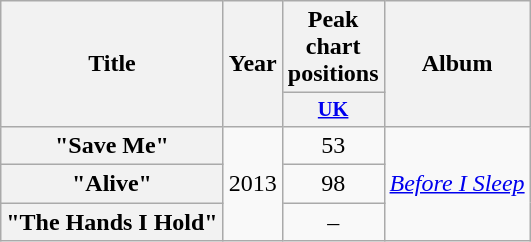<table class="wikitable plainrowheaders" style="text-align:center;">
<tr>
<th scope="col" rowspan="2">Title</th>
<th scope="col" rowspan="2">Year</th>
<th scope="col" colspan="1">Peak chart positions</th>
<th scope="col" rowspan="2">Album</th>
</tr>
<tr>
<th scope="col" style="width:3em;font-size:85%;"><a href='#'>UK</a><br></th>
</tr>
<tr>
<th scope="row">"Save Me"</th>
<td rowspan="3">2013</td>
<td>53</td>
<td rowspan="3"><em><a href='#'>Before I Sleep</a></em></td>
</tr>
<tr>
<th scope="row">"Alive"</th>
<td>98</td>
</tr>
<tr>
<th scope="row">"The Hands I Hold"</th>
<td>–</td>
</tr>
</table>
